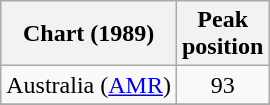<table class="wikitable">
<tr>
<th>Chart (1989)</th>
<th>Peak<br>position</th>
</tr>
<tr>
<td>Australia (<a href='#'>AMR</a>)</td>
<td style="text-align:center;">93</td>
</tr>
<tr>
</tr>
<tr>
</tr>
<tr>
</tr>
<tr>
</tr>
</table>
